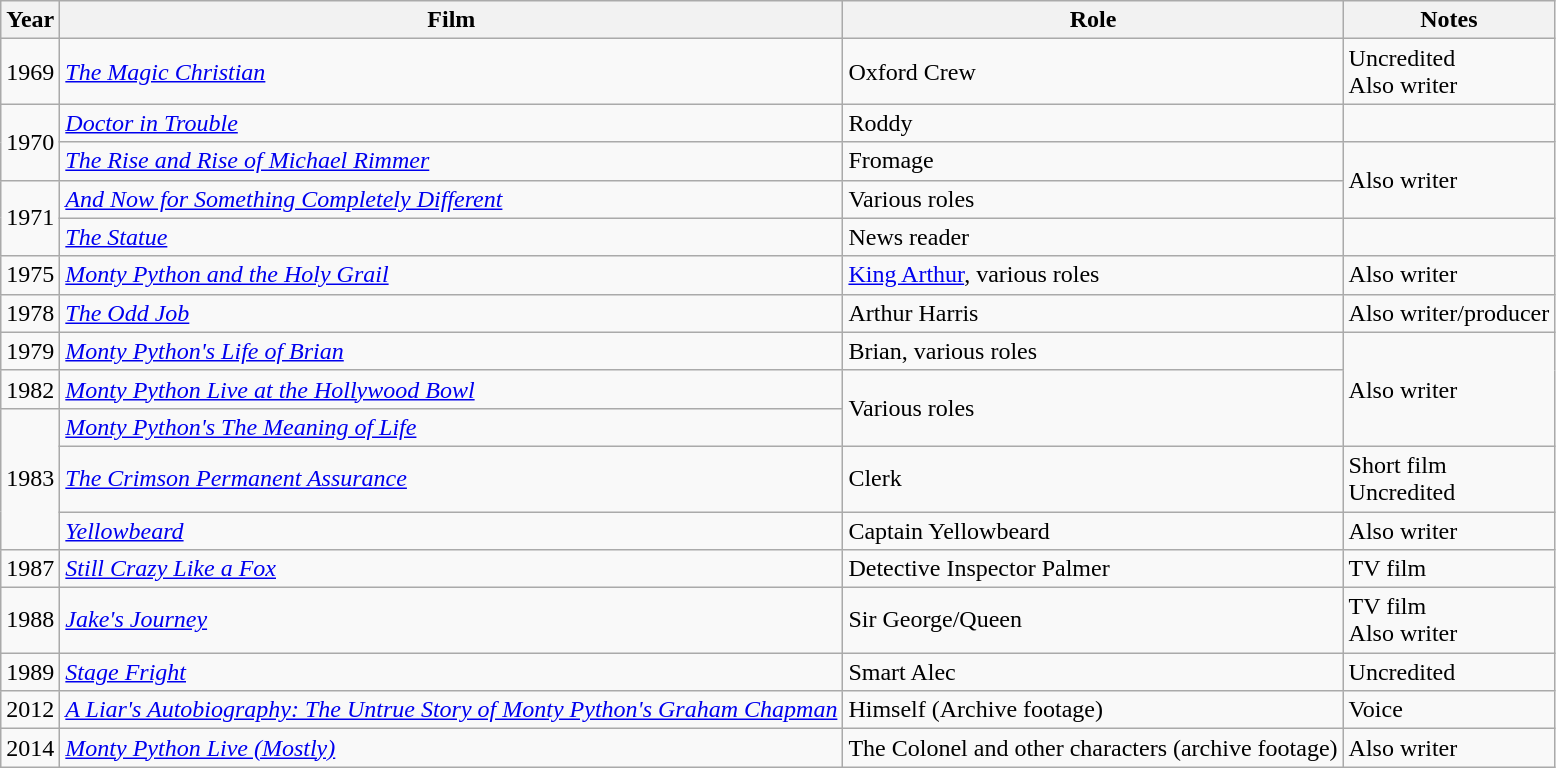<table class="wikitable sortable">
<tr>
<th>Year</th>
<th>Film</th>
<th>Role</th>
<th>Notes</th>
</tr>
<tr>
<td>1969</td>
<td><em><a href='#'>The Magic Christian</a></em></td>
<td>Oxford Crew</td>
<td>Uncredited<br>Also writer</td>
</tr>
<tr>
<td rowspan="2">1970</td>
<td><em><a href='#'>Doctor in Trouble</a></em></td>
<td>Roddy</td>
<td></td>
</tr>
<tr>
<td><em><a href='#'>The Rise and Rise of Michael Rimmer</a></em></td>
<td>Fromage</td>
<td rowspan=2>Also writer</td>
</tr>
<tr>
<td rowspan="2">1971</td>
<td><em><a href='#'>And Now for Something Completely Different</a></em></td>
<td>Various roles</td>
</tr>
<tr>
<td><em><a href='#'>The Statue</a></em></td>
<td>News reader</td>
<td></td>
</tr>
<tr>
<td>1975</td>
<td><em><a href='#'>Monty Python and the Holy Grail</a></em></td>
<td><a href='#'>King Arthur</a>, various roles</td>
<td>Also writer</td>
</tr>
<tr>
<td>1978</td>
<td><em><a href='#'>The Odd Job</a></em></td>
<td>Arthur Harris</td>
<td>Also writer/producer</td>
</tr>
<tr>
<td>1979</td>
<td><em><a href='#'>Monty Python's Life of Brian</a></em></td>
<td>Brian, various roles</td>
<td rowspan=3>Also writer</td>
</tr>
<tr>
<td>1982</td>
<td><em><a href='#'>Monty Python Live at the Hollywood Bowl</a></em></td>
<td rowspan=2>Various roles</td>
</tr>
<tr>
<td rowspan="3">1983</td>
<td><em><a href='#'>Monty Python's The Meaning of Life</a></em></td>
</tr>
<tr>
<td><em><a href='#'>The Crimson Permanent Assurance</a></em></td>
<td>Clerk</td>
<td>Short film<br>Uncredited</td>
</tr>
<tr>
<td><em><a href='#'>Yellowbeard</a></em></td>
<td>Captain Yellowbeard</td>
<td>Also writer</td>
</tr>
<tr>
<td>1987</td>
<td><em><a href='#'>Still Crazy Like a Fox</a></em></td>
<td>Detective Inspector Palmer</td>
<td>TV film</td>
</tr>
<tr>
<td>1988</td>
<td><em><a href='#'>Jake's Journey</a></em></td>
<td>Sir George/Queen</td>
<td>TV film<br>Also writer</td>
</tr>
<tr>
<td>1989</td>
<td><em><a href='#'>Stage Fright</a></em></td>
<td>Smart Alec</td>
<td>Uncredited</td>
</tr>
<tr>
<td>2012</td>
<td><em><a href='#'>A Liar's Autobiography: The Untrue Story of Monty Python's Graham Chapman</a></em></td>
<td>Himself (Archive footage)</td>
<td>Voice</td>
</tr>
<tr>
<td>2014</td>
<td><em><a href='#'>Monty Python Live (Mostly)</a></em></td>
<td>The Colonel and other characters (archive footage)</td>
<td>Also writer</td>
</tr>
</table>
